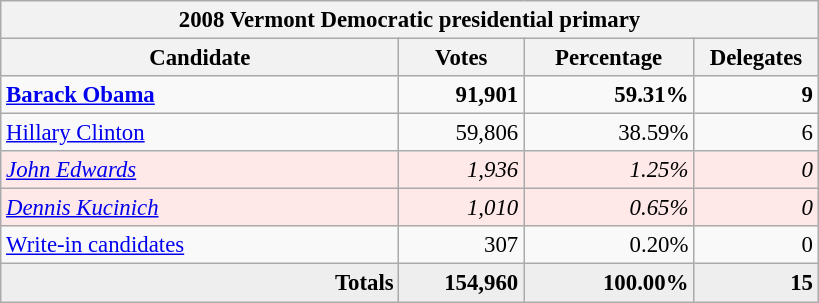<table class="wikitable" style="font-size:95%; text-align:right;">
<tr>
<th colspan="4">2008 Vermont Democratic presidential primary</th>
</tr>
<tr>
<th style="width: 17em">Candidate</th>
<th style="width: 5em">Votes</th>
<th style="width: 7em">Percentage</th>
<th style="width: 5em">Delegates</th>
</tr>
<tr>
<td align="left"><strong><a href='#'>Barack Obama</a></strong></td>
<td><strong>91,901</strong></td>
<td><strong>59.31%</strong></td>
<td><strong>9</strong></td>
</tr>
<tr>
<td align="left"><a href='#'>Hillary Clinton</a></td>
<td>59,806</td>
<td>38.59%</td>
<td>6</td>
</tr>
<tr bgcolor=#FFE8E8>
<td align="left"><em><a href='#'>John Edwards</a></em></td>
<td><em>1,936</em></td>
<td><em>1.25%</em></td>
<td><em>0</em></td>
</tr>
<tr bgcolor=#FFE8E8>
<td align="left"><em><a href='#'>Dennis Kucinich</a></em></td>
<td><em>1,010</em></td>
<td><em>0.65%</em></td>
<td><em>0</em></td>
</tr>
<tr>
<td align="left"><a href='#'>Write-in candidates</a></td>
<td>307</td>
<td>0.20%</td>
<td>0</td>
</tr>
<tr bgcolor="#EEEEEE" style="margin-right:0.5em">
<td><strong>Totals</strong></td>
<td><strong>154,960</strong></td>
<td><strong>100.00%</strong></td>
<td><strong>15</strong></td>
</tr>
</table>
